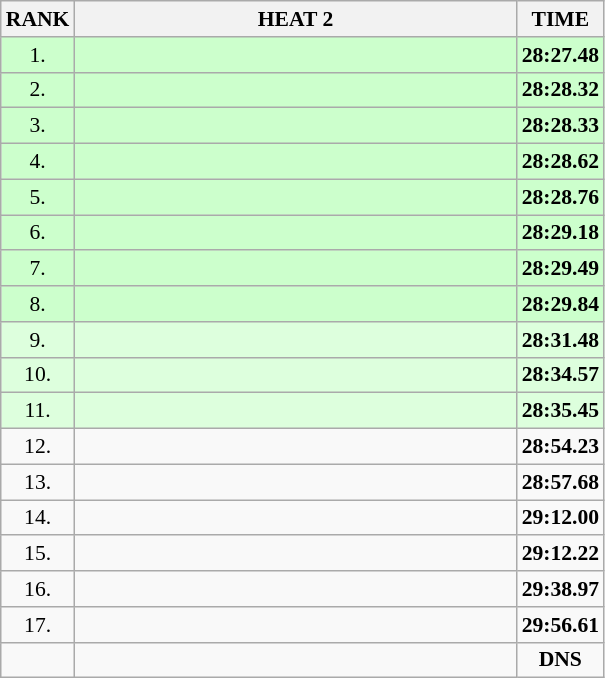<table class="wikitable" style="border-collapse: collapse; font-size: 90%;">
<tr>
<th>RANK</th>
<th align="center" style="width: 20em">HEAT 2</th>
<th>TIME</th>
</tr>
<tr style="background:#ccffcc;">
<td align="center">1.</td>
<td></td>
<td align="center"><strong>28:27.48</strong></td>
</tr>
<tr style="background:#ccffcc;">
<td align="center">2.</td>
<td></td>
<td align="center"><strong>28:28.32</strong></td>
</tr>
<tr style="background:#ccffcc;">
<td align="center">3.</td>
<td></td>
<td align="center"><strong>28:28.33</strong></td>
</tr>
<tr style="background:#ccffcc;">
<td align="center">4.</td>
<td></td>
<td align="center"><strong>28:28.62</strong></td>
</tr>
<tr style="background:#ccffcc;">
<td align="center">5.</td>
<td></td>
<td align="center"><strong>28:28.76</strong></td>
</tr>
<tr style="background:#ccffcc;">
<td align="center">6.</td>
<td></td>
<td align="center"><strong>28:29.18</strong></td>
</tr>
<tr style="background:#ccffcc;">
<td align="center">7.</td>
<td></td>
<td align="center"><strong>28:29.49</strong></td>
</tr>
<tr style="background:#ccffcc;">
<td align="center">8.</td>
<td></td>
<td align="center"><strong>28:29.84</strong></td>
</tr>
<tr style="background:#ddffdd;">
<td align="center">9.</td>
<td></td>
<td align="center"><strong>28:31.48</strong></td>
</tr>
<tr style="background:#ddffdd;">
<td align="center">10.</td>
<td></td>
<td align="center"><strong>28:34.57</strong></td>
</tr>
<tr style="background:#ddffdd;">
<td align="center">11.</td>
<td></td>
<td align="center"><strong>28:35.45</strong></td>
</tr>
<tr>
<td align="center">12.</td>
<td></td>
<td align="center"><strong>28:54.23</strong></td>
</tr>
<tr>
<td align="center">13.</td>
<td></td>
<td align="center"><strong>28:57.68</strong></td>
</tr>
<tr>
<td align="center">14.</td>
<td></td>
<td align="center"><strong>29:12.00</strong></td>
</tr>
<tr>
<td align="center">15.</td>
<td></td>
<td align="center"><strong>29:12.22</strong></td>
</tr>
<tr>
<td align="center">16.</td>
<td></td>
<td align="center"><strong>29:38.97</strong></td>
</tr>
<tr>
<td align="center">17.</td>
<td></td>
<td align="center"><strong>29:56.61</strong></td>
</tr>
<tr>
<td align="center"></td>
<td></td>
<td align="center"><strong>DNS</strong></td>
</tr>
</table>
